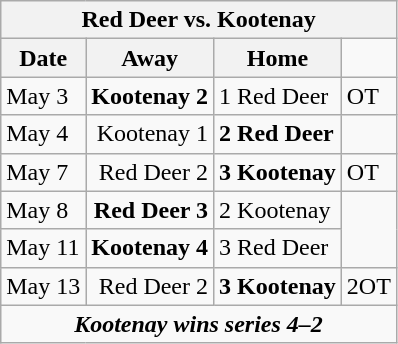<table class="wikitable">
<tr>
<th bgcolor="#DDDDDD" colspan="4">Red Deer vs. Kootenay</th>
</tr>
<tr>
<th>Date</th>
<th>Away</th>
<th>Home</th>
</tr>
<tr>
<td>May 3</td>
<td align="right"><strong>Kootenay 2</strong></td>
<td>1 Red Deer</td>
<td>OT</td>
</tr>
<tr>
<td>May 4</td>
<td align="right">Kootenay 1</td>
<td><strong>2 Red Deer</strong></td>
</tr>
<tr>
<td>May 7</td>
<td align="right">Red Deer 2</td>
<td><strong>3 Kootenay</strong></td>
<td>OT</td>
</tr>
<tr>
<td>May 8</td>
<td align="right"><strong>Red Deer 3</strong></td>
<td>2 Kootenay</td>
</tr>
<tr>
<td>May 11</td>
<td align="right"><strong>Kootenay 4</strong></td>
<td>3 Red Deer</td>
</tr>
<tr>
<td>May 13</td>
<td align="right">Red Deer 2</td>
<td><strong>3 Kootenay</strong></td>
<td>2OT</td>
</tr>
<tr align="center">
<td colspan="4"><strong><em>Kootenay wins series 4–2</em></strong></td>
</tr>
</table>
